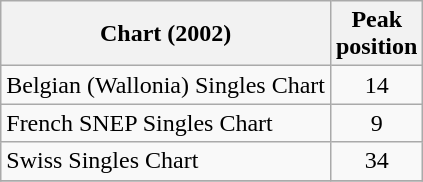<table class="wikitable sortable">
<tr>
<th>Chart (2002)</th>
<th>Peak<br>position</th>
</tr>
<tr>
<td>Belgian (Wallonia) Singles Chart</td>
<td align="center">14</td>
</tr>
<tr>
<td>French SNEP Singles Chart</td>
<td align="center">9</td>
</tr>
<tr>
<td>Swiss Singles Chart</td>
<td align="center">34</td>
</tr>
<tr>
</tr>
</table>
